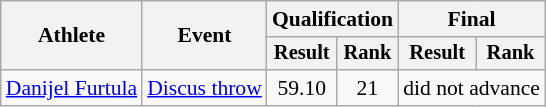<table class="wikitable" style="font-size:90%">
<tr>
<th rowspan="2">Athlete</th>
<th rowspan="2">Event</th>
<th colspan="2">Qualification</th>
<th colspan="2">Final</th>
</tr>
<tr style="font-size:95%">
<th>Result</th>
<th>Rank</th>
<th>Result</th>
<th>Rank</th>
</tr>
<tr align="center">
<td align="left"><a href='#'>Danijel Furtula</a></td>
<td align="left"><a href='#'>Discus throw</a></td>
<td>59.10</td>
<td>21</td>
<td colspan=2>did not advance</td>
</tr>
</table>
